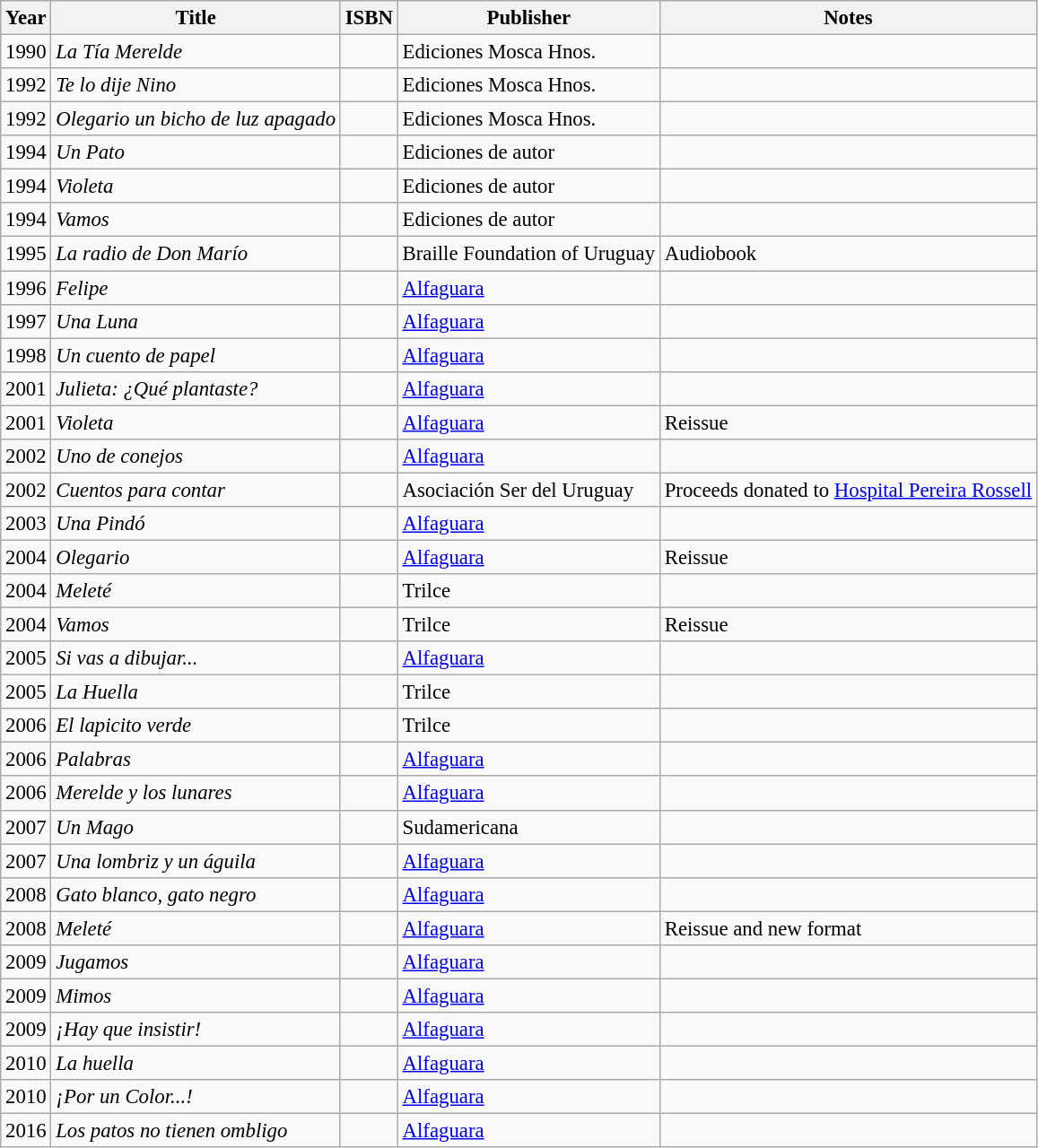<table class="wikitable" style="font-size: 95%">
<tr>
<th>Year</th>
<th>Title</th>
<th>ISBN</th>
<th>Publisher</th>
<th>Notes</th>
</tr>
<tr>
<td>1990</td>
<td><em>La Tía Merelde</em></td>
<td></td>
<td>Ediciones Mosca Hnos.</td>
<td></td>
</tr>
<tr>
<td>1992</td>
<td><em>Te lo dije Nino</em></td>
<td></td>
<td>Ediciones Mosca Hnos.</td>
<td></td>
</tr>
<tr>
<td>1992</td>
<td><em>Olegario un bicho de luz apagado</em></td>
<td></td>
<td>Ediciones Mosca Hnos.</td>
<td></td>
</tr>
<tr>
<td>1994</td>
<td><em>Un Pato</em></td>
<td></td>
<td>Ediciones de autor</td>
<td></td>
</tr>
<tr>
<td>1994</td>
<td><em>Violeta</em></td>
<td></td>
<td>Ediciones de autor</td>
<td></td>
</tr>
<tr>
<td>1994</td>
<td><em>Vamos</em></td>
<td></td>
<td>Ediciones de autor</td>
<td></td>
</tr>
<tr>
<td>1995</td>
<td><em>La radio de Don Marío</em></td>
<td></td>
<td>Braille Foundation of Uruguay</td>
<td>Audiobook</td>
</tr>
<tr>
<td>1996</td>
<td><em>Felipe</em></td>
<td></td>
<td><a href='#'>Alfaguara</a></td>
<td></td>
</tr>
<tr>
<td>1997</td>
<td><em>Una Luna</em></td>
<td></td>
<td><a href='#'>Alfaguara</a></td>
<td></td>
</tr>
<tr>
<td>1998</td>
<td><em>Un cuento de papel</em></td>
<td></td>
<td><a href='#'>Alfaguara</a></td>
<td></td>
</tr>
<tr>
<td>2001</td>
<td><em>Julieta: ¿Qué plantaste?</em></td>
<td></td>
<td><a href='#'>Alfaguara</a></td>
<td></td>
</tr>
<tr>
<td>2001</td>
<td><em>Violeta</em></td>
<td></td>
<td><a href='#'>Alfaguara</a></td>
<td>Reissue</td>
</tr>
<tr>
<td>2002</td>
<td><em>Uno de conejos</em></td>
<td></td>
<td><a href='#'>Alfaguara</a></td>
<td></td>
</tr>
<tr>
<td>2002</td>
<td><em>Cuentos para contar</em></td>
<td></td>
<td>Asociación Ser del Uruguay</td>
<td>Proceeds donated to <a href='#'>Hospital Pereira Rossell</a></td>
</tr>
<tr>
<td>2003</td>
<td><em>Una Pindó</em></td>
<td></td>
<td><a href='#'>Alfaguara</a></td>
<td></td>
</tr>
<tr>
<td>2004</td>
<td><em>Olegario</em></td>
<td></td>
<td><a href='#'>Alfaguara</a></td>
<td>Reissue</td>
</tr>
<tr>
<td>2004</td>
<td><em>Meleté</em></td>
<td></td>
<td>Trilce</td>
<td></td>
</tr>
<tr>
<td>2004</td>
<td><em>Vamos</em></td>
<td></td>
<td>Trilce</td>
<td>Reissue</td>
</tr>
<tr>
<td>2005</td>
<td><em>Si vas a dibujar...</em></td>
<td></td>
<td><a href='#'>Alfaguara</a></td>
<td></td>
</tr>
<tr>
<td>2005</td>
<td><em>La Huella</em></td>
<td></td>
<td>Trilce</td>
<td></td>
</tr>
<tr>
<td>2006</td>
<td><em>El lapicito verde</em></td>
<td></td>
<td>Trilce</td>
<td></td>
</tr>
<tr>
<td>2006</td>
<td><em>Palabras</em></td>
<td></td>
<td><a href='#'>Alfaguara</a></td>
<td></td>
</tr>
<tr>
<td>2006</td>
<td><em>Merelde y los lunares</em></td>
<td></td>
<td><a href='#'>Alfaguara</a></td>
<td></td>
</tr>
<tr>
<td>2007</td>
<td><em>Un Mago</em></td>
<td></td>
<td>Sudamericana</td>
<td></td>
</tr>
<tr>
<td>2007</td>
<td><em>Una lombriz y un águila</em></td>
<td></td>
<td><a href='#'>Alfaguara</a></td>
<td></td>
</tr>
<tr>
<td>2008</td>
<td><em>Gato blanco, gato negro</em></td>
<td></td>
<td><a href='#'>Alfaguara</a></td>
<td></td>
</tr>
<tr>
<td>2008</td>
<td><em>Meleté</em></td>
<td></td>
<td><a href='#'>Alfaguara</a></td>
<td>Reissue and new format</td>
</tr>
<tr>
<td>2009</td>
<td><em>Jugamos</em></td>
<td></td>
<td><a href='#'>Alfaguara</a></td>
<td></td>
</tr>
<tr>
<td>2009</td>
<td><em>Mimos</em></td>
<td></td>
<td><a href='#'>Alfaguara</a></td>
<td></td>
</tr>
<tr>
<td>2009</td>
<td><em>¡Hay que insistir!</em></td>
<td></td>
<td><a href='#'>Alfaguara</a></td>
<td></td>
</tr>
<tr>
<td>2010</td>
<td><em>La huella</em></td>
<td></td>
<td><a href='#'>Alfaguara</a></td>
<td></td>
</tr>
<tr>
<td>2010</td>
<td><em>¡Por un Color...!</em></td>
<td></td>
<td><a href='#'>Alfaguara</a></td>
<td></td>
</tr>
<tr>
<td>2016</td>
<td><em>Los patos no tienen ombligo</em></td>
<td></td>
<td><a href='#'>Alfaguara</a></td>
<td></td>
</tr>
</table>
